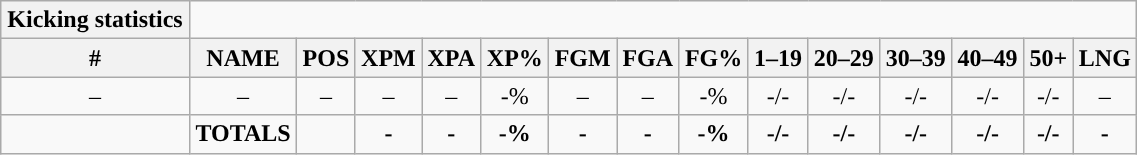<table style="width:60%; text-align:center;" class="wikitable collapsible collapsed">
<tr>
<th style="text-align:center; ">Kicking statistics</th>
</tr>
<tr>
<th>#</th>
<th>NAME</th>
<th>POS</th>
<th>XPM</th>
<th>XPA</th>
<th>XP%</th>
<th>FGM</th>
<th>FGA</th>
<th>FG%</th>
<th>1–19</th>
<th>20–29</th>
<th>30–39</th>
<th>40–49</th>
<th>50+</th>
<th>LNG</th>
</tr>
<tr>
<td>–</td>
<td>–</td>
<td>–</td>
<td>–</td>
<td>–</td>
<td>-%</td>
<td>–</td>
<td>–</td>
<td>-%</td>
<td>-/-</td>
<td>-/-</td>
<td>-/-</td>
<td>-/-</td>
<td>-/-</td>
<td>–</td>
</tr>
<tr>
<td></td>
<td><strong>TOTALS</strong></td>
<td></td>
<td><strong>-</strong></td>
<td><strong>-</strong></td>
<td><strong>-%</strong></td>
<td><strong>-</strong></td>
<td><strong>-</strong></td>
<td><strong>-%</strong></td>
<td><strong>-/-</strong></td>
<td><strong>-/-</strong></td>
<td><strong>-/-</strong></td>
<td><strong>-/-</strong></td>
<td><strong>-/-</strong></td>
<td><strong>-</strong></td>
</tr>
</table>
